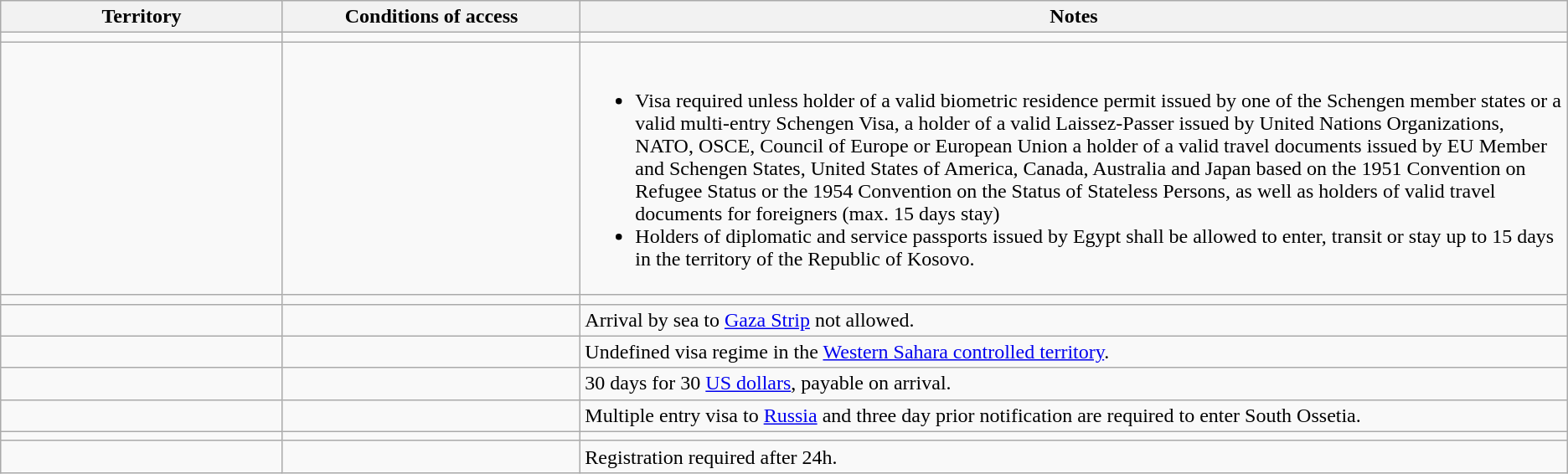<table class="wikitable" style="text-align: left; table-layout: fixed;">
<tr>
<th style="width:18%;">Territory</th>
<th style="width:19%;">Conditions of access</th>
<th>Notes</th>
</tr>
<tr>
<td></td>
<td></td>
<td></td>
</tr>
<tr>
<td></td>
<td></td>
<td><br><ul><li>Visa required unless holder of a valid biometric residence permit issued by one of the Schengen member states or a valid multi-entry Schengen Visa, a holder of a valid Laissez-Passer issued by United Nations Organizations, NATO, OSCE, Council of Europe or European Union a holder of a valid travel documents issued by EU Member and Schengen States, United States of America, Canada, Australia and Japan based on the 1951 Convention on Refugee Status or the 1954 Convention on the Status of Stateless Persons, as well as holders of valid travel documents for foreigners (max. 15 days stay)</li><li>Holders of diplomatic and service passports issued by Egypt shall be allowed to enter, transit or stay up to 15 days in the territory of the Republic of Kosovo.</li></ul></td>
</tr>
<tr>
<td></td>
<td></td>
<td></td>
</tr>
<tr>
<td></td>
<td></td>
<td>Arrival by sea to <a href='#'>Gaza Strip</a> not allowed.</td>
</tr>
<tr>
<td></td>
<td></td>
<td>Undefined visa regime in the <a href='#'>Western Sahara controlled territory</a>.</td>
</tr>
<tr>
<td></td>
<td></td>
<td>30 days for 30 <a href='#'>US dollars</a>, payable on arrival.</td>
</tr>
<tr>
<td></td>
<td></td>
<td>Multiple entry visa to <a href='#'>Russia</a> and three day prior notification are required to enter South Ossetia.</td>
</tr>
<tr>
<td></td>
<td></td>
<td></td>
</tr>
<tr>
<td></td>
<td></td>
<td>Registration required after 24h.</td>
</tr>
</table>
